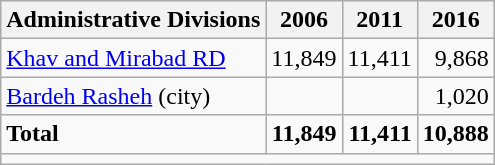<table class="wikitable">
<tr>
<th>Administrative Divisions</th>
<th>2006</th>
<th>2011</th>
<th>2016</th>
</tr>
<tr>
<td><a href='#'>Khav and Mirabad RD</a></td>
<td style="text-align: right;">11,849</td>
<td style="text-align: right;">11,411</td>
<td style="text-align: right;">9,868</td>
</tr>
<tr>
<td><a href='#'>Bardeh Rasheh</a> (city)</td>
<td style="text-align: right;"></td>
<td style="text-align: right;"></td>
<td style="text-align: right;">1,020</td>
</tr>
<tr>
<td><strong>Total</strong></td>
<td style="text-align: right;"><strong>11,849</strong></td>
<td style="text-align: right;"><strong>11,411</strong></td>
<td style="text-align: right;"><strong>10,888</strong></td>
</tr>
<tr>
<td colspan=4></td>
</tr>
</table>
